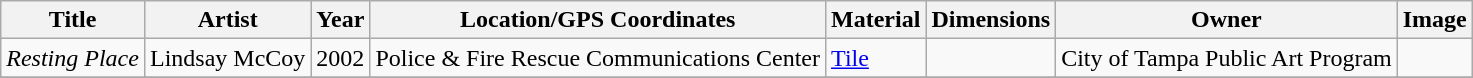<table class="wikitable sortable">
<tr>
<th>Title</th>
<th>Artist</th>
<th>Year</th>
<th>Location/GPS Coordinates</th>
<th>Material</th>
<th>Dimensions</th>
<th>Owner</th>
<th>Image</th>
</tr>
<tr>
<td><em>Resting Place</em></td>
<td>Lindsay McCoy</td>
<td>2002</td>
<td>Police & Fire Rescue Communications Center</td>
<td><a href='#'>Tile</a></td>
<td></td>
<td>City of Tampa Public Art Program</td>
<td></td>
</tr>
<tr>
</tr>
</table>
